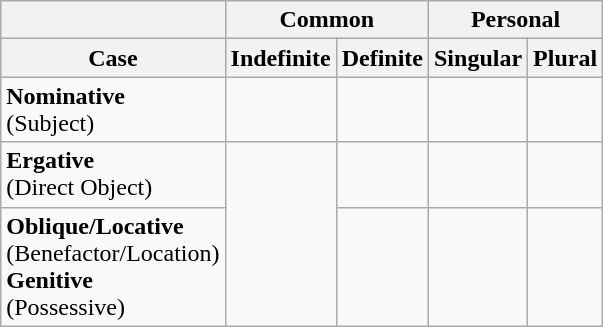<table class="wikitable">
<tr>
<th></th>
<th colspan="2">Common</th>
<th colspan="2">Personal</th>
</tr>
<tr>
<th>Case</th>
<th>Indefinite</th>
<th>Definite</th>
<th>Singular</th>
<th>Plural</th>
</tr>
<tr>
<td><strong>Nominative</strong><br>(Subject)</td>
<td></td>
<td></td>
<td></td>
<td></td>
</tr>
<tr>
<td><strong>Ergative</strong><br>(Direct Object)</td>
<td rowspan="2"></td>
<td></td>
<td></td>
<td></td>
</tr>
<tr>
<td><strong>Oblique/Locative</strong><br>(Benefactor/Location)<br><strong>Genitive</strong><br>(Possessive)</td>
<td></td>
<td></td>
<td></td>
</tr>
</table>
